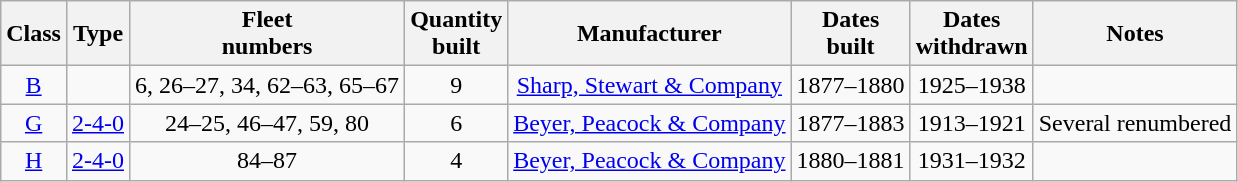<table class=wikitable style=text-align:center>
<tr>
<th>Class</th>
<th>Type</th>
<th>Fleet<br>numbers</th>
<th>Quantity<br>built</th>
<th>Manufacturer</th>
<th>Dates<br>built</th>
<th>Dates<br>withdrawn</th>
<th>Notes</th>
</tr>
<tr>
<td><a href='#'>B</a></td>
<td></td>
<td>6, 26–27, 34, 62–63, 65–67</td>
<td>9</td>
<td><a href='#'>Sharp, Stewart & Company</a></td>
<td>1877–1880</td>
<td>1925–1938</td>
<td align=left></td>
</tr>
<tr>
<td><a href='#'>G</a></td>
<td><a href='#'>2-4-0</a></td>
<td>24–25, 46–47, 59, 80</td>
<td>6</td>
<td><a href='#'>Beyer, Peacock & Company</a></td>
<td>1877–1883</td>
<td>1913–1921</td>
<td align=left>Several renumbered</td>
</tr>
<tr>
<td><a href='#'>H</a></td>
<td><a href='#'>2-4-0</a></td>
<td>84–87</td>
<td>4</td>
<td><a href='#'>Beyer, Peacock & Company</a></td>
<td>1880–1881</td>
<td>1931–1932</td>
<td align=left></td>
</tr>
</table>
